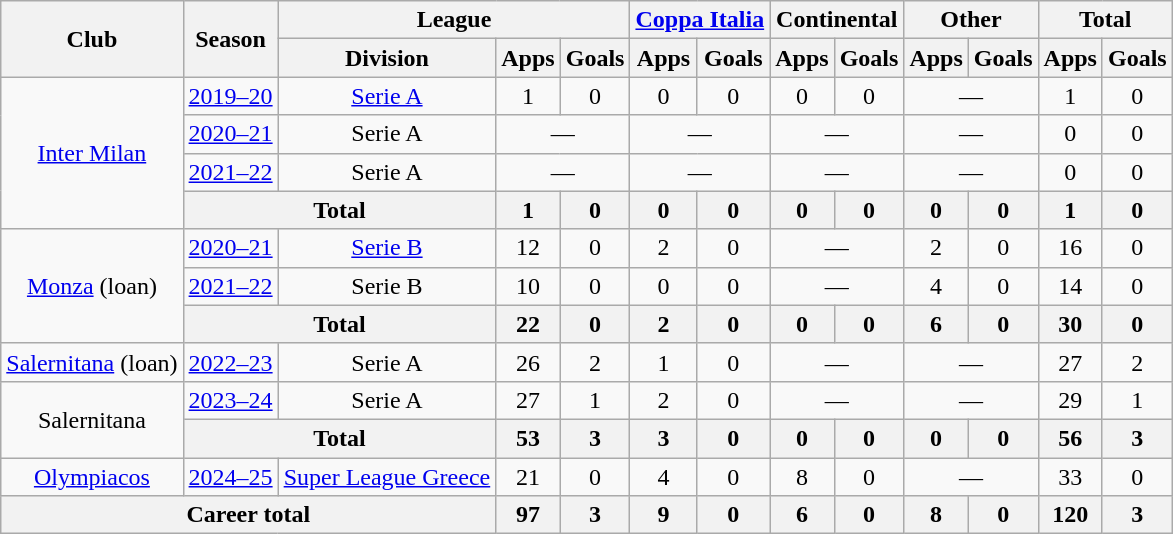<table class="wikitable" style="text-align:center">
<tr>
<th rowspan="2">Club</th>
<th rowspan="2">Season</th>
<th colspan="3">League</th>
<th colspan="2"><a href='#'>Coppa Italia</a></th>
<th colspan="2">Continental</th>
<th colspan="2">Other</th>
<th colspan="2">Total</th>
</tr>
<tr>
<th>Division</th>
<th>Apps</th>
<th>Goals</th>
<th>Apps</th>
<th>Goals</th>
<th>Apps</th>
<th>Goals</th>
<th>Apps</th>
<th>Goals</th>
<th>Apps</th>
<th>Goals</th>
</tr>
<tr>
<td rowspan="4"><a href='#'>Inter Milan</a></td>
<td><a href='#'>2019–20</a></td>
<td><a href='#'>Serie A</a></td>
<td>1</td>
<td>0</td>
<td>0</td>
<td>0</td>
<td>0</td>
<td>0</td>
<td colspan="2">—</td>
<td>1</td>
<td>0</td>
</tr>
<tr>
<td><a href='#'>2020–21</a></td>
<td>Serie A</td>
<td colspan="2">—</td>
<td colspan="2">—</td>
<td colspan="2">—</td>
<td colspan="2">—</td>
<td>0</td>
<td>0</td>
</tr>
<tr>
<td><a href='#'>2021–22</a></td>
<td>Serie A</td>
<td colspan="2">—</td>
<td colspan="2">—</td>
<td colspan="2">—</td>
<td colspan="2">—</td>
<td>0</td>
<td>0</td>
</tr>
<tr>
<th colspan="2">Total</th>
<th>1</th>
<th>0</th>
<th>0</th>
<th>0</th>
<th>0</th>
<th>0</th>
<th>0</th>
<th>0</th>
<th>1</th>
<th>0</th>
</tr>
<tr>
<td rowspan="3"><a href='#'>Monza</a> (loan)</td>
<td><a href='#'>2020–21</a></td>
<td><a href='#'>Serie B</a></td>
<td>12</td>
<td>0</td>
<td>2</td>
<td>0</td>
<td colspan="2">—</td>
<td>2</td>
<td>0</td>
<td>16</td>
<td>0</td>
</tr>
<tr>
<td><a href='#'>2021–22</a></td>
<td>Serie B</td>
<td>10</td>
<td>0</td>
<td>0</td>
<td>0</td>
<td colspan="2">—</td>
<td>4</td>
<td>0</td>
<td>14</td>
<td>0</td>
</tr>
<tr>
<th colspan="2">Total</th>
<th>22</th>
<th>0</th>
<th>2</th>
<th>0</th>
<th>0</th>
<th>0</th>
<th>6</th>
<th>0</th>
<th>30</th>
<th>0</th>
</tr>
<tr>
<td><a href='#'>Salernitana</a> (loan)</td>
<td><a href='#'>2022–23</a></td>
<td>Serie A</td>
<td>26</td>
<td>2</td>
<td>1</td>
<td>0</td>
<td colspan="2">—</td>
<td colspan="2">—</td>
<td>27</td>
<td>2</td>
</tr>
<tr>
<td rowspan="2">Salernitana</td>
<td><a href='#'>2023–24</a></td>
<td>Serie A</td>
<td>27</td>
<td>1</td>
<td>2</td>
<td>0</td>
<td colspan="2">—</td>
<td colspan="2">—</td>
<td>29</td>
<td>1</td>
</tr>
<tr>
<th colspan="2">Total</th>
<th>53</th>
<th>3</th>
<th>3</th>
<th>0</th>
<th>0</th>
<th>0</th>
<th>0</th>
<th>0</th>
<th>56</th>
<th>3</th>
</tr>
<tr>
<td><a href='#'>Olympiacos</a></td>
<td><a href='#'>2024–25</a></td>
<td><a href='#'>Super League Greece</a></td>
<td>21</td>
<td>0</td>
<td>4</td>
<td>0</td>
<td>8</td>
<td>0</td>
<td colspan="2">—</td>
<td>33</td>
<td>0</td>
</tr>
<tr>
<th colspan="3">Career total</th>
<th>97</th>
<th>3</th>
<th>9</th>
<th>0</th>
<th>6</th>
<th>0</th>
<th>8</th>
<th>0</th>
<th>120</th>
<th>3</th>
</tr>
</table>
